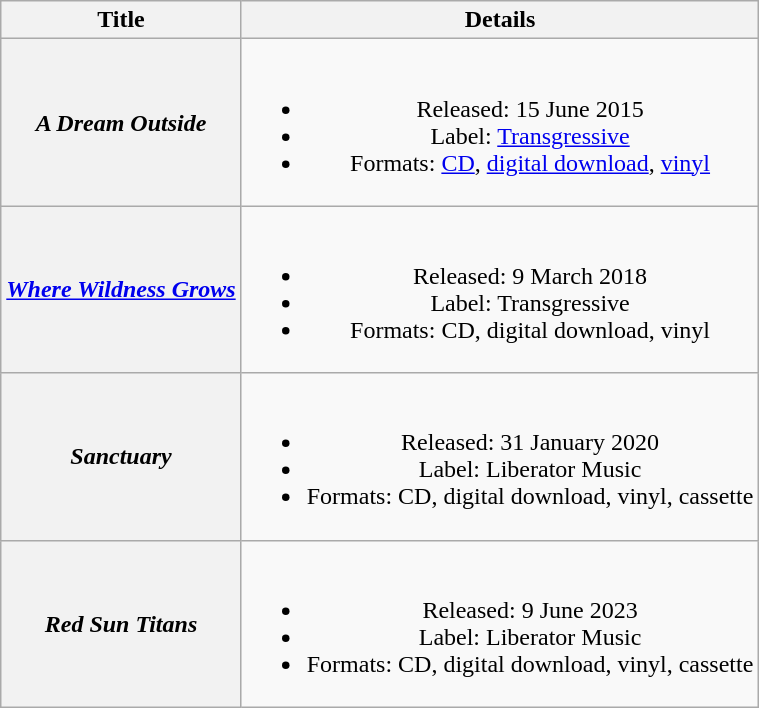<table class="wikitable plainrowheaders" style="text-align:center;">
<tr>
<th scope="col">Title</th>
<th scope="col">Details</th>
</tr>
<tr>
<th scope="row"><em>A Dream Outside</em></th>
<td><br><ul><li>Released: 15 June 2015</li><li>Label: <a href='#'>Transgressive</a></li><li>Formats: <a href='#'>CD</a>, <a href='#'>digital download</a>, <a href='#'>vinyl</a></li></ul></td>
</tr>
<tr>
<th scope="row"><em><a href='#'>Where Wildness Grows</a></em></th>
<td><br><ul><li>Released: 9 March 2018</li><li>Label: Transgressive</li><li>Formats: CD, digital download, vinyl</li></ul></td>
</tr>
<tr>
<th scope="row"><em>Sanctuary</em></th>
<td><br><ul><li>Released: 31 January 2020</li><li>Label: Liberator Music</li><li>Formats: CD, digital download, vinyl, cassette</li></ul></td>
</tr>
<tr>
<th scope="row"><em>Red Sun Titans</em></th>
<td><br><ul><li>Released: 9 June 2023</li><li>Label: Liberator Music</li><li>Formats: CD, digital download, vinyl, cassette</li></ul></td>
</tr>
</table>
